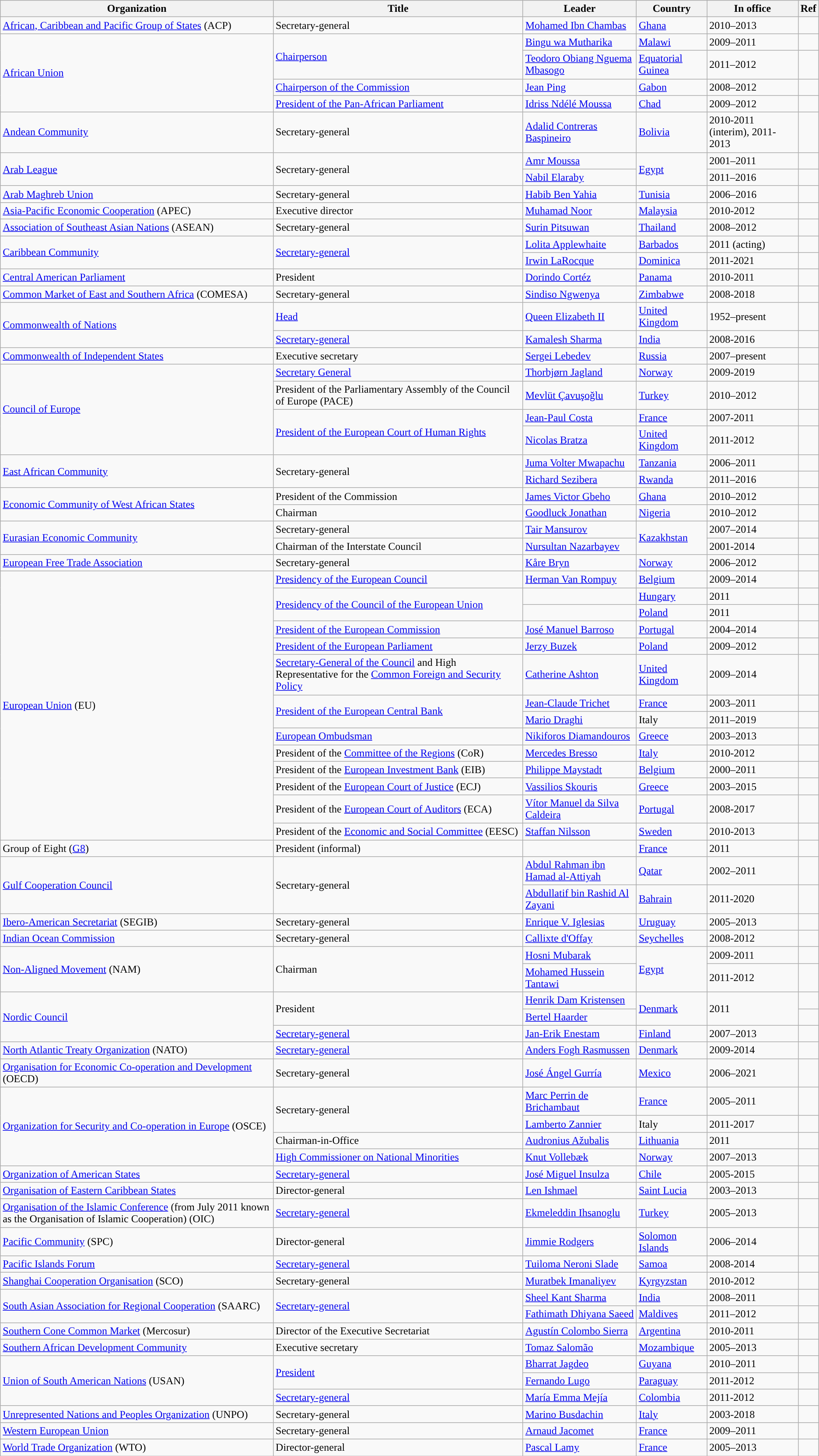<table class="wikitable unsortable">
<tr>
<th>Organization</th>
<th>Title</th>
<th>Leader</th>
<th>Country</th>
<th>In office</th>
<th>Ref</th>
</tr>
<tr>
<td><a href='#'>African, Caribbean and Pacific Group of States</a> (ACP)</td>
<td>Secretary-general</td>
<td><a href='#'>Mohamed Ibn Chambas</a></td>
<td><a href='#'>Ghana</a></td>
<td>2010–2013</td>
<td></td>
</tr>
<tr>
<td rowspan="4"><a href='#'>African Union</a></td>
<td rowspan="2"><a href='#'>Chairperson</a></td>
<td><a href='#'>Bingu wa Mutharika</a></td>
<td><a href='#'>Malawi</a></td>
<td>2009–2011</td>
<td></td>
</tr>
<tr>
<td><a href='#'>Teodoro Obiang Nguema Mbasogo</a></td>
<td><a href='#'>Equatorial Guinea</a></td>
<td>2011–2012</td>
<td></td>
</tr>
<tr>
<td><a href='#'>Chairperson of the Commission</a></td>
<td><a href='#'>Jean Ping</a></td>
<td><a href='#'>Gabon</a></td>
<td>2008–2012</td>
<td></td>
</tr>
<tr>
<td><a href='#'>President of the Pan-African Parliament</a></td>
<td><a href='#'>Idriss Ndélé Moussa</a></td>
<td><a href='#'>Chad</a></td>
<td>2009–2012</td>
<td></td>
</tr>
<tr>
<td><a href='#'>Andean Community</a></td>
<td>Secretary-general</td>
<td><a href='#'>Adalid Contreras Baspineiro</a></td>
<td><a href='#'>Bolivia</a></td>
<td>2010-2011 (interim), 2011-2013</td>
<td></td>
</tr>
<tr>
<td rowspan="2"><a href='#'>Arab League</a></td>
<td rowspan="2">Secretary-general</td>
<td><a href='#'>Amr Moussa</a></td>
<td rowspan="2"><a href='#'>Egypt</a></td>
<td>2001–2011</td>
<td></td>
</tr>
<tr>
<td><a href='#'>Nabil Elaraby</a></td>
<td>2011–2016</td>
<td></td>
</tr>
<tr>
<td><a href='#'>Arab Maghreb Union</a></td>
<td>Secretary-general</td>
<td><a href='#'>Habib Ben Yahia</a></td>
<td><a href='#'>Tunisia</a></td>
<td>2006–2016</td>
<td></td>
</tr>
<tr>
<td><a href='#'>Asia-Pacific Economic Cooperation</a> (APEC)</td>
<td>Executive director</td>
<td><a href='#'>Muhamad Noor</a></td>
<td><a href='#'>Malaysia</a></td>
<td>2010-2012</td>
<td></td>
</tr>
<tr>
<td><a href='#'>Association of Southeast Asian Nations</a> (ASEAN)</td>
<td>Secretary-general</td>
<td><a href='#'>Surin Pitsuwan</a></td>
<td><a href='#'>Thailand</a></td>
<td>2008–2012</td>
<td></td>
</tr>
<tr>
<td rowspan="2"><a href='#'>Caribbean Community</a></td>
<td rowspan="2"><a href='#'>Secretary-general</a></td>
<td><a href='#'>Lolita Applewhaite</a></td>
<td><a href='#'>Barbados</a></td>
<td>2011 (acting)</td>
<td></td>
</tr>
<tr>
<td><a href='#'>Irwin LaRocque</a></td>
<td><a href='#'>Dominica</a></td>
<td>2011-2021</td>
<td></td>
</tr>
<tr>
<td><a href='#'>Central American Parliament</a></td>
<td>President</td>
<td><a href='#'>Dorindo Cortéz</a></td>
<td><a href='#'>Panama</a></td>
<td>2010-2011</td>
<td></td>
</tr>
<tr>
<td><a href='#'>Common Market of East and Southern Africa</a> (COMESA)</td>
<td>Secretary-general</td>
<td><a href='#'>Sindiso Ngwenya</a></td>
<td><a href='#'>Zimbabwe</a></td>
<td>2008-2018</td>
<td></td>
</tr>
<tr>
<td rowspan="2"><a href='#'>Commonwealth of Nations</a></td>
<td><a href='#'>Head</a></td>
<td><a href='#'>Queen Elizabeth II</a></td>
<td><a href='#'>United Kingdom</a></td>
<td>1952–present</td>
<td></td>
</tr>
<tr>
<td><a href='#'>Secretary-general</a></td>
<td><a href='#'>Kamalesh Sharma</a></td>
<td><a href='#'>India</a></td>
<td>2008-2016</td>
<td></td>
</tr>
<tr>
<td><a href='#'>Commonwealth of Independent States</a></td>
<td>Executive secretary</td>
<td><a href='#'>Sergei Lebedev</a></td>
<td><a href='#'>Russia</a></td>
<td>2007–present</td>
<td></td>
</tr>
<tr>
<td rowspan="4"><a href='#'>Council of Europe</a></td>
<td><a href='#'>Secretary General</a></td>
<td><a href='#'>Thorbjørn Jagland</a></td>
<td><a href='#'>Norway</a></td>
<td>2009-2019</td>
<td></td>
</tr>
<tr>
<td>President of the Parliamentary Assembly of the Council of Europe (PACE)</td>
<td><a href='#'>Mevlüt Çavuşoğlu</a></td>
<td><a href='#'>Turkey</a></td>
<td>2010–2012</td>
<td></td>
</tr>
<tr>
<td rowspan="2"><a href='#'>President of the European Court of Human Rights</a></td>
<td><a href='#'>Jean-Paul Costa</a></td>
<td><a href='#'>France</a></td>
<td>2007-2011</td>
<td></td>
</tr>
<tr>
<td><a href='#'>Nicolas Bratza</a></td>
<td><a href='#'>United Kingdom</a></td>
<td>2011-2012</td>
<td></td>
</tr>
<tr>
<td rowspan="2"><a href='#'>East African Community</a></td>
<td rowspan="2">Secretary-general</td>
<td><a href='#'>Juma Volter Mwapachu</a></td>
<td><a href='#'>Tanzania</a></td>
<td>2006–2011</td>
<td></td>
</tr>
<tr>
<td><a href='#'>Richard Sezibera</a></td>
<td><a href='#'>Rwanda</a></td>
<td>2011–2016</td>
<td></td>
</tr>
<tr>
<td rowspan="2"><a href='#'>Economic Community of West African States</a></td>
<td>President of the Commission</td>
<td><a href='#'>James Victor Gbeho</a></td>
<td><a href='#'>Ghana</a></td>
<td>2010–2012</td>
<td></td>
</tr>
<tr>
<td>Chairman</td>
<td><a href='#'>Goodluck Jonathan</a></td>
<td><a href='#'>Nigeria</a></td>
<td>2010–2012</td>
<td></td>
</tr>
<tr>
<td rowspan="2"><a href='#'>Eurasian Economic Community</a></td>
<td>Secretary-general</td>
<td><a href='#'>Tair Mansurov</a></td>
<td rowspan="2"><a href='#'>Kazakhstan</a></td>
<td>2007–2014</td>
<td></td>
</tr>
<tr>
<td>Chairman of the Interstate Council</td>
<td><a href='#'>Nursultan Nazarbayev</a></td>
<td>2001-2014</td>
<td></td>
</tr>
<tr>
<td><a href='#'>European Free Trade Association</a></td>
<td>Secretary-general</td>
<td><a href='#'>Kåre Bryn</a></td>
<td><a href='#'>Norway</a></td>
<td>2006–2012</td>
<td></td>
</tr>
<tr>
<td rowspan="14"><a href='#'>European Union</a> (EU)</td>
<td><a href='#'>Presidency of the European Council</a></td>
<td><a href='#'>Herman Van Rompuy</a></td>
<td><a href='#'>Belgium</a></td>
<td>2009–2014</td>
<td></td>
</tr>
<tr>
<td rowspan="2"><a href='#'>Presidency of the Council of the European Union</a></td>
<td></td>
<td><a href='#'>Hungary</a></td>
<td>2011</td>
<td></td>
</tr>
<tr>
<td></td>
<td><a href='#'>Poland</a></td>
<td>2011</td>
<td></td>
</tr>
<tr>
<td><a href='#'>President of the European Commission</a></td>
<td><a href='#'>José Manuel Barroso</a></td>
<td><a href='#'>Portugal</a></td>
<td>2004–2014</td>
<td></td>
</tr>
<tr>
<td><a href='#'>President of the European Parliament</a></td>
<td><a href='#'>Jerzy Buzek</a></td>
<td><a href='#'>Poland</a></td>
<td>2009–2012</td>
<td></td>
</tr>
<tr>
<td><a href='#'>Secretary-General of the Council</a> and High Representative for the <a href='#'>Common Foreign and Security Policy</a></td>
<td><a href='#'>Catherine Ashton</a></td>
<td><a href='#'>United Kingdom</a></td>
<td>2009–2014</td>
<td></td>
</tr>
<tr>
<td rowspan="2"><a href='#'>President of the European Central Bank</a></td>
<td><a href='#'>Jean-Claude Trichet</a></td>
<td><a href='#'>France</a></td>
<td>2003–2011</td>
<td></td>
</tr>
<tr>
<td><a href='#'>Mario Draghi</a></td>
<td>Italy</td>
<td>2011–2019</td>
<td></td>
</tr>
<tr>
<td><a href='#'>European Ombudsman</a></td>
<td><a href='#'>Nikiforos Diamandouros</a></td>
<td><a href='#'>Greece</a></td>
<td>2003–2013</td>
<td></td>
</tr>
<tr>
<td>President of the <a href='#'>Committee of the Regions</a> (CoR)</td>
<td><a href='#'>Mercedes Bresso</a></td>
<td><a href='#'>Italy</a></td>
<td>2010-2012</td>
<td></td>
</tr>
<tr>
<td>President of the <a href='#'>European Investment Bank</a> (EIB)</td>
<td><a href='#'>Philippe Maystadt</a></td>
<td><a href='#'>Belgium</a></td>
<td>2000–2011</td>
<td></td>
</tr>
<tr>
<td>President of the <a href='#'>European Court of Justice</a> (ECJ)</td>
<td><a href='#'>Vassilios Skouris</a></td>
<td><a href='#'>Greece</a></td>
<td>2003–2015</td>
<td></td>
</tr>
<tr>
<td>President of the <a href='#'>European Court of Auditors</a> (ECA)</td>
<td><a href='#'>Vítor Manuel da Silva Caldeira</a></td>
<td><a href='#'>Portugal</a></td>
<td>2008-2017</td>
<td></td>
</tr>
<tr>
<td>President of the <a href='#'>Economic and Social Committee</a> (EESC)</td>
<td><a href='#'>Staffan Nilsson</a></td>
<td><a href='#'>Sweden</a></td>
<td>2010-2013</td>
<td></td>
</tr>
<tr>
<td>Group of Eight (<a href='#'>G8</a>)</td>
<td>President (informal)</td>
<td></td>
<td><a href='#'>France</a></td>
<td>2011</td>
<td></td>
</tr>
<tr>
<td rowspan="2"><a href='#'>Gulf Cooperation Council</a></td>
<td rowspan="2">Secretary-general</td>
<td><a href='#'>Abdul Rahman ibn Hamad al-Attiyah</a></td>
<td><a href='#'>Qatar</a></td>
<td>2002–2011</td>
<td></td>
</tr>
<tr>
<td><a href='#'>Abdullatif bin Rashid Al Zayani</a></td>
<td><a href='#'>Bahrain</a></td>
<td>2011-2020</td>
<td></td>
</tr>
<tr>
<td><a href='#'>Ibero-American Secretariat</a> (SEGIB)</td>
<td>Secretary-general</td>
<td><a href='#'>Enrique V. Iglesias</a></td>
<td><a href='#'>Uruguay</a></td>
<td>2005–2013</td>
<td></td>
</tr>
<tr>
<td><a href='#'>Indian Ocean Commission</a></td>
<td>Secretary-general</td>
<td><a href='#'>Callixte d'Offay</a></td>
<td><a href='#'>Seychelles</a></td>
<td>2008-2012</td>
<td></td>
</tr>
<tr>
<td rowspan="2"><a href='#'>Non-Aligned Movement</a> (NAM)</td>
<td rowspan="2">Chairman</td>
<td><a href='#'>Hosni Mubarak</a></td>
<td rowspan="2"><a href='#'>Egypt</a></td>
<td>2009-2011</td>
<td></td>
</tr>
<tr>
<td><a href='#'>Mohamed Hussein Tantawi</a></td>
<td>2011-2012</td>
<td></td>
</tr>
<tr>
<td rowspan="3"><a href='#'>Nordic Council</a></td>
<td rowspan="2">President</td>
<td><a href='#'>Henrik Dam Kristensen</a></td>
<td rowspan="2"><a href='#'>Denmark</a></td>
<td rowspan="2">2011</td>
<td></td>
</tr>
<tr>
<td><a href='#'>Bertel Haarder</a></td>
<td></td>
</tr>
<tr>
<td><a href='#'>Secretary-general</a></td>
<td><a href='#'>Jan-Erik Enestam</a></td>
<td><a href='#'>Finland</a></td>
<td>2007–2013</td>
<td></td>
</tr>
<tr>
<td><a href='#'>North Atlantic Treaty Organization</a> (NATO)</td>
<td><a href='#'>Secretary-general</a></td>
<td><a href='#'>Anders Fogh Rasmussen</a></td>
<td><a href='#'>Denmark</a></td>
<td>2009-2014</td>
<td></td>
</tr>
<tr>
<td><a href='#'>Organisation for Economic Co-operation and Development</a> (OECD)</td>
<td>Secretary-general</td>
<td><a href='#'>José Ángel Gurría</a></td>
<td><a href='#'>Mexico</a></td>
<td>2006–2021</td>
<td></td>
</tr>
<tr>
<td rowspan="4"><a href='#'>Organization for Security and Co-operation in Europe</a> (OSCE)</td>
<td rowspan="2">Secretary-general</td>
<td><a href='#'>Marc Perrin de Brichambaut</a></td>
<td><a href='#'>France</a></td>
<td>2005–2011</td>
<td></td>
</tr>
<tr>
<td><a href='#'>Lamberto Zannier</a></td>
<td>Italy</td>
<td>2011-2017</td>
<td></td>
</tr>
<tr>
<td>Chairman-in-Office</td>
<td><a href='#'>Audronius Ažubalis</a></td>
<td><a href='#'>Lithuania</a></td>
<td>2011</td>
<td></td>
</tr>
<tr>
<td><a href='#'>High Commissioner on National Minorities</a></td>
<td><a href='#'>Knut Vollebæk</a></td>
<td><a href='#'>Norway</a></td>
<td>2007–2013</td>
<td></td>
</tr>
<tr>
<td><a href='#'>Organization of American States</a></td>
<td><a href='#'>Secretary-general</a></td>
<td><a href='#'>José Miguel Insulza</a></td>
<td><a href='#'>Chile</a></td>
<td>2005-2015</td>
<td></td>
</tr>
<tr>
<td><a href='#'>Organisation of Eastern Caribbean States</a></td>
<td>Director-general</td>
<td><a href='#'>Len Ishmael</a></td>
<td><a href='#'>Saint Lucia</a></td>
<td>2003–2013</td>
<td></td>
</tr>
<tr>
<td><a href='#'>Organisation of the Islamic Conference</a> (from July 2011 known as the Organisation of Islamic Cooperation) (OIC)</td>
<td><a href='#'>Secretary-general</a></td>
<td><a href='#'>Ekmeleddin Ihsanoglu</a></td>
<td><a href='#'>Turkey</a></td>
<td>2005–2013</td>
<td></td>
</tr>
<tr>
<td><a href='#'>Pacific Community</a> (SPC)</td>
<td>Director-general</td>
<td><a href='#'>Jimmie Rodgers</a></td>
<td><a href='#'>Solomon Islands</a></td>
<td>2006–2014</td>
<td></td>
</tr>
<tr>
<td><a href='#'>Pacific Islands Forum</a></td>
<td><a href='#'>Secretary-general</a></td>
<td><a href='#'>Tuiloma Neroni Slade</a></td>
<td><a href='#'>Samoa</a></td>
<td>2008-2014</td>
<td></td>
</tr>
<tr>
<td><a href='#'>Shanghai Cooperation Organisation</a> (SCO)</td>
<td>Secretary-general</td>
<td><a href='#'>Muratbek Imanaliyev</a></td>
<td><a href='#'>Kyrgyzstan</a></td>
<td>2010-2012</td>
<td></td>
</tr>
<tr>
<td rowspan="2"><a href='#'>South Asian Association for Regional Cooperation</a> (SAARC)</td>
<td rowspan="2"><a href='#'>Secretary-general</a></td>
<td><a href='#'>Sheel Kant Sharma</a></td>
<td><a href='#'>India</a></td>
<td>2008–2011</td>
<td></td>
</tr>
<tr>
<td><a href='#'>Fathimath Dhiyana Saeed</a></td>
<td><a href='#'>Maldives</a></td>
<td>2011–2012</td>
<td></td>
</tr>
<tr>
<td><a href='#'>Southern Cone Common Market</a>  (Mercosur)</td>
<td>Director of the Executive Secretariat</td>
<td><a href='#'>Agustín Colombo Sierra</a></td>
<td><a href='#'>Argentina</a></td>
<td>2010-2011</td>
<td></td>
</tr>
<tr>
<td><a href='#'>Southern African Development Community</a></td>
<td>Executive secretary</td>
<td><a href='#'>Tomaz Salomão</a></td>
<td><a href='#'>Mozambique</a></td>
<td>2005–2013</td>
<td></td>
</tr>
<tr>
<td rowspan="3"><a href='#'>Union of South American Nations</a> (USAN)</td>
<td rowspan="2"><a href='#'>President</a></td>
<td><a href='#'>Bharrat Jagdeo</a></td>
<td><a href='#'>Guyana</a></td>
<td>2010–2011</td>
<td></td>
</tr>
<tr>
<td><a href='#'>Fernando Lugo</a></td>
<td><a href='#'>Paraguay</a></td>
<td>2011-2012</td>
<td></td>
</tr>
<tr>
<td><a href='#'>Secretary-general</a></td>
<td><a href='#'>María Emma Mejía</a></td>
<td><a href='#'>Colombia</a></td>
<td>2011-2012</td>
<td></td>
</tr>
<tr>
<td><a href='#'>Unrepresented Nations and Peoples Organization</a> (UNPO)</td>
<td>Secretary-general</td>
<td><a href='#'>Marino Busdachin</a></td>
<td><a href='#'>Italy</a></td>
<td>2003-2018</td>
<td></td>
</tr>
<tr>
<td><a href='#'>Western European Union</a></td>
<td>Secretary-general</td>
<td><a href='#'>Arnaud Jacomet</a></td>
<td><a href='#'>France</a></td>
<td>2009–2011</td>
<td></td>
</tr>
<tr>
<td><a href='#'>World Trade Organization</a> (WTO)</td>
<td>Director-general</td>
<td><a href='#'>Pascal Lamy</a></td>
<td><a href='#'>France</a></td>
<td>2005–2013</td>
<td></td>
</tr>
</table>
